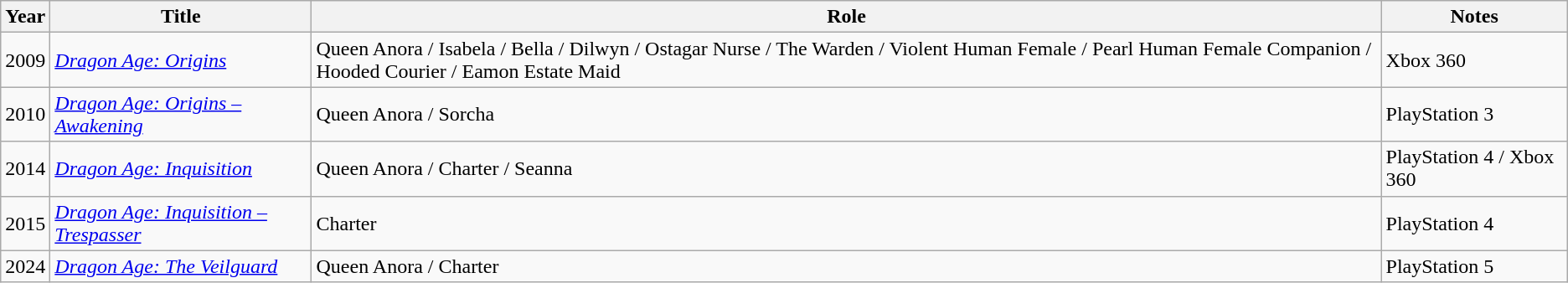<table class="wikitable sortable plainrowheaders">
<tr>
<th>Year</th>
<th>Title</th>
<th>Role</th>
<th class="unsortable">Notes</th>
</tr>
<tr>
<td>2009</td>
<td><em><a href='#'>Dragon Age: Origins</a></em></td>
<td>Queen Anora / Isabela / Bella / Dilwyn / Ostagar Nurse / The Warden / Violent Human Female / Pearl Human Female Companion / Hooded Courier / Eamon Estate Maid</td>
<td>Xbox 360</td>
</tr>
<tr>
<td>2010</td>
<td><em><a href='#'>Dragon Age: Origins – Awakening</a></em></td>
<td>Queen Anora / Sorcha</td>
<td>PlayStation 3</td>
</tr>
<tr>
<td>2014</td>
<td><em><a href='#'>Dragon Age: Inquisition</a></em></td>
<td>Queen Anora / Charter / Seanna</td>
<td>PlayStation 4 / Xbox 360</td>
</tr>
<tr>
<td>2015</td>
<td><em><a href='#'>Dragon Age: Inquisition – Trespasser</a></em></td>
<td>Charter</td>
<td>PlayStation 4</td>
</tr>
<tr>
<td>2024</td>
<td><em><a href='#'>Dragon Age: The Veilguard</a></em></td>
<td>Queen Anora / Charter</td>
<td>PlayStation 5</td>
</tr>
</table>
